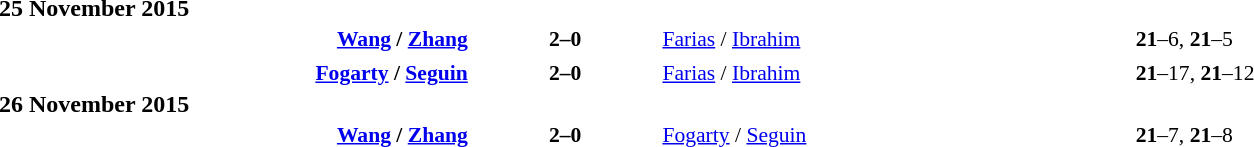<table style="width:100%;" cellspacing="1">
<tr>
<th width=25%></th>
<th width=10%></th>
<th width=25%></th>
</tr>
<tr>
<td><strong>25 November 2015</strong></td>
</tr>
<tr style=font-size:90%>
<td align=right><strong> <a href='#'>Wang</a> / <a href='#'>Zhang</a></strong></td>
<td align=center><strong> 2–0 </strong></td>
<td> <a href='#'>Farias</a> / <a href='#'>Ibrahim</a></td>
<td><strong>21</strong>–6, <strong>21</strong>–5</td>
</tr>
<tr>
<td></td>
</tr>
<tr style=font-size:90%>
<td align=right><strong> <a href='#'>Fogarty</a> / <a href='#'>Seguin</a></strong></td>
<td align=center><strong> 2–0 </strong></td>
<td> <a href='#'>Farias</a> / <a href='#'>Ibrahim</a></td>
<td><strong>21</strong>–17, <strong>21</strong>–12</td>
</tr>
<tr>
<td><strong>26 November 2015</strong></td>
</tr>
<tr style=font-size:90%>
<td align=right><strong> <a href='#'>Wang</a> / <a href='#'>Zhang</a></strong></td>
<td align=center><strong> 2–0 </strong></td>
<td> <a href='#'>Fogarty</a> / <a href='#'>Seguin</a></td>
<td><strong>21</strong>–7, <strong>21</strong>–8</td>
<td></td>
</tr>
</table>
